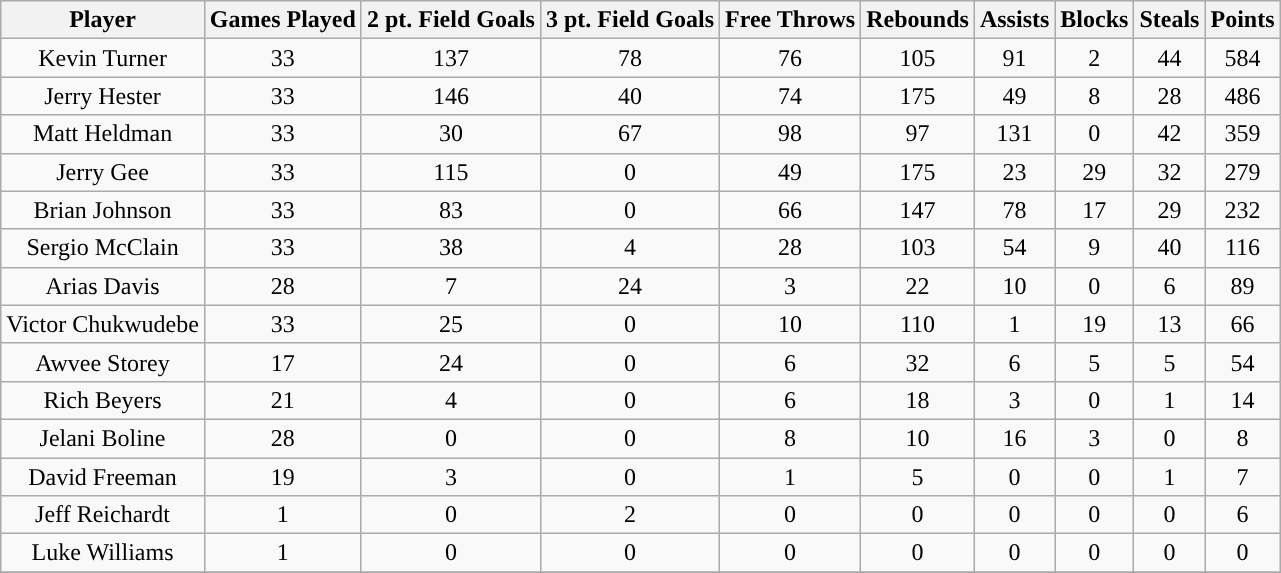<table class="wikitable sortable" style="text-align:center">
<tr>
<th>Player</th>
<th>Games Played</th>
<th>2 pt. Field Goals</th>
<th>3 pt. Field Goals</th>
<th>Free Throws</th>
<th>Rebounds</th>
<th>Assists</th>
<th>Blocks</th>
<th>Steals</th>
<th>Points</th>
</tr>
<tr align="center" bgcolor="">
<td>Kevin Turner</td>
<td>33</td>
<td>137</td>
<td>78</td>
<td>76</td>
<td>105</td>
<td>91</td>
<td>2</td>
<td>44</td>
<td>584</td>
</tr>
<tr align="center" bgcolor="">
<td>Jerry Hester</td>
<td>33</td>
<td>146</td>
<td>40</td>
<td>74</td>
<td>175</td>
<td>49</td>
<td>8</td>
<td>28</td>
<td>486</td>
</tr>
<tr align="center" bgcolor="">
<td>Matt Heldman</td>
<td>33</td>
<td>30</td>
<td>67</td>
<td>98</td>
<td>97</td>
<td>131</td>
<td>0</td>
<td>42</td>
<td>359</td>
</tr>
<tr align="center" bgcolor="">
<td>Jerry Gee</td>
<td>33</td>
<td>115</td>
<td>0</td>
<td>49</td>
<td>175</td>
<td>23</td>
<td>29</td>
<td>32</td>
<td>279</td>
</tr>
<tr align="center" bgcolor="">
<td>Brian Johnson</td>
<td>33</td>
<td>83</td>
<td>0</td>
<td>66</td>
<td>147</td>
<td>78</td>
<td>17</td>
<td>29</td>
<td>232</td>
</tr>
<tr align="center" bgcolor="">
<td>Sergio McClain</td>
<td>33</td>
<td>38</td>
<td>4</td>
<td>28</td>
<td>103</td>
<td>54</td>
<td>9</td>
<td>40</td>
<td>116</td>
</tr>
<tr align="center" bgcolor="">
<td>Arias Davis</td>
<td>28</td>
<td>7</td>
<td>24</td>
<td>3</td>
<td>22</td>
<td>10</td>
<td>0</td>
<td>6</td>
<td>89</td>
</tr>
<tr align="center" bgcolor="">
<td>Victor Chukwudebe</td>
<td>33</td>
<td>25</td>
<td>0</td>
<td>10</td>
<td>110</td>
<td>1</td>
<td>19</td>
<td>13</td>
<td>66</td>
</tr>
<tr align="center" bgcolor="">
<td>Awvee Storey</td>
<td>17</td>
<td>24</td>
<td>0</td>
<td>6</td>
<td>32</td>
<td>6</td>
<td>5</td>
<td>5</td>
<td>54</td>
</tr>
<tr align="center" bgcolor="">
<td>Rich Beyers</td>
<td>21</td>
<td>4</td>
<td>0</td>
<td>6</td>
<td>18</td>
<td>3</td>
<td>0</td>
<td>1</td>
<td>14</td>
</tr>
<tr align="center" bgcolor="">
<td>Jelani Boline</td>
<td>28</td>
<td>0</td>
<td>0</td>
<td>8</td>
<td>10</td>
<td>16</td>
<td>3</td>
<td>0</td>
<td>8</td>
</tr>
<tr align="center" bgcolor="">
<td>David Freeman</td>
<td>19</td>
<td>3</td>
<td>0</td>
<td>1</td>
<td>5</td>
<td>0</td>
<td>0</td>
<td>1</td>
<td>7</td>
</tr>
<tr align="center" bgcolor="">
<td>Jeff Reichardt</td>
<td>1</td>
<td>0</td>
<td>2</td>
<td>0</td>
<td>0</td>
<td>0</td>
<td>0</td>
<td>0</td>
<td>6</td>
</tr>
<tr align="center" bgcolor="">
<td>Luke Williams</td>
<td>1</td>
<td>0</td>
<td>0</td>
<td>0</td>
<td>0</td>
<td>0</td>
<td>0</td>
<td>0</td>
<td>0</td>
</tr>
<tr align="center" bgcolor="">
</tr>
</table>
